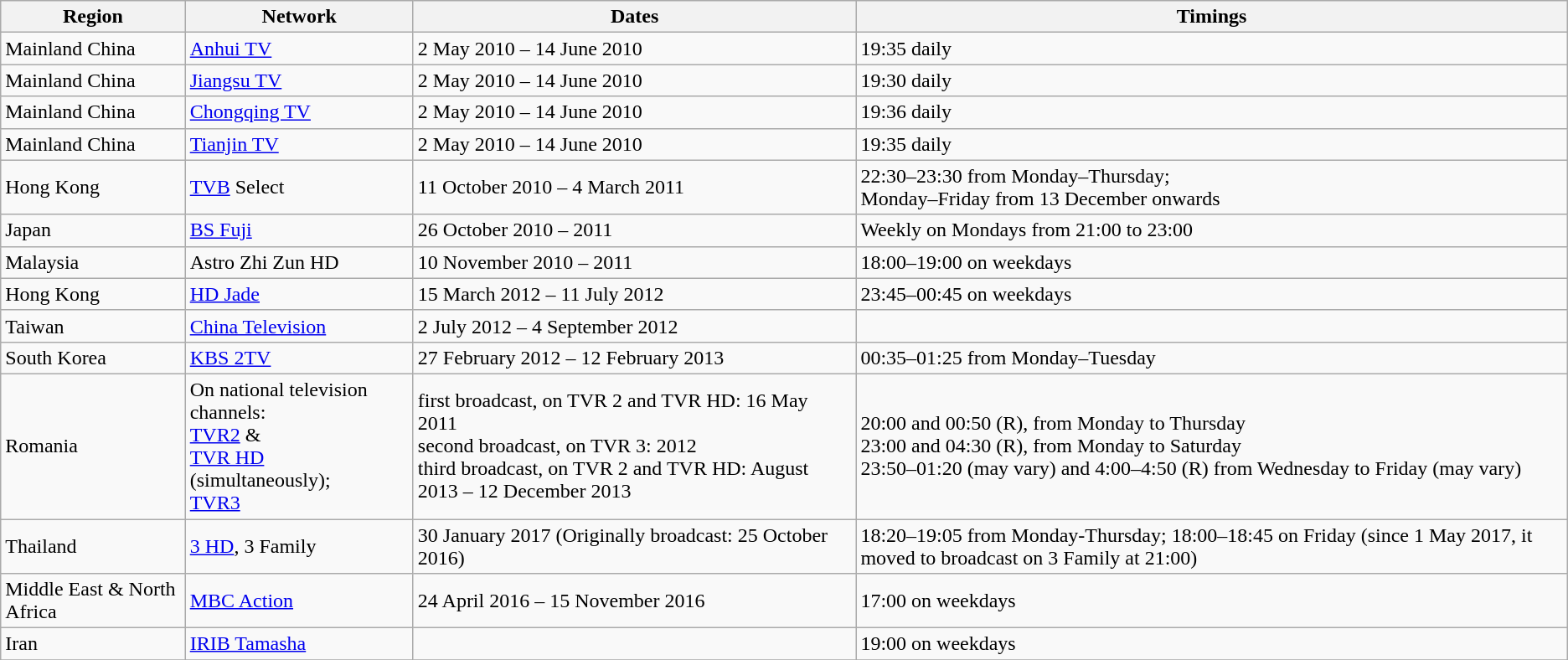<table class="wikitable">
<tr>
<th>Region</th>
<th>Network</th>
<th>Dates</th>
<th>Timings</th>
</tr>
<tr>
<td>Mainland China</td>
<td><a href='#'>Anhui TV</a></td>
<td>2 May 2010 – 14 June 2010</td>
<td>19:35 daily</td>
</tr>
<tr>
<td>Mainland China</td>
<td><a href='#'>Jiangsu TV</a></td>
<td>2 May 2010 – 14 June 2010</td>
<td>19:30 daily</td>
</tr>
<tr>
<td>Mainland China</td>
<td><a href='#'>Chongqing TV</a></td>
<td>2 May 2010 – 14 June 2010</td>
<td>19:36 daily</td>
</tr>
<tr>
<td>Mainland China</td>
<td><a href='#'>Tianjin TV</a></td>
<td>2 May 2010 – 14 June 2010</td>
<td>19:35 daily</td>
</tr>
<tr>
<td>Hong Kong</td>
<td><a href='#'>TVB</a> Select</td>
<td>11 October 2010 – 4 March 2011</td>
<td>22:30–23:30 from Monday–Thursday;<br>Monday–Friday from 13 December onwards</td>
</tr>
<tr>
<td>Japan</td>
<td><a href='#'>BS Fuji</a></td>
<td>26 October 2010 – 2011</td>
<td>Weekly on Mondays from 21:00 to 23:00</td>
</tr>
<tr>
<td>Malaysia</td>
<td>Astro Zhi Zun HD</td>
<td>10 November 2010 – 2011</td>
<td>18:00–19:00 on weekdays</td>
</tr>
<tr>
<td>Hong Kong</td>
<td><a href='#'>HD Jade</a></td>
<td>15 March 2012 – 11 July 2012</td>
<td>23:45–00:45 on weekdays</td>
</tr>
<tr>
<td>Taiwan</td>
<td><a href='#'>China Television</a></td>
<td>2 July 2012 – 4 September 2012</td>
<td></td>
</tr>
<tr>
<td>South Korea</td>
<td><a href='#'>KBS 2TV</a></td>
<td>27 February 2012 – 12 February 2013</td>
<td>00:35–01:25 from Monday–Tuesday</td>
</tr>
<tr>
<td>Romania</td>
<td>On national television channels:<br><a href='#'>TVR2</a> &<br><a href='#'>TVR HD</a> (simultaneously);<br><a href='#'>TVR3</a></td>
<td>first broadcast, on TVR 2 and TVR HD: 16 May 2011<br>second broadcast, on TVR 3: 2012<br>third broadcast, on TVR 2 and TVR HD: August 2013 – 12 December 2013</td>
<td>20:00 and 00:50 (R), from Monday to Thursday<br>23:00 and 04:30 (R), from Monday to Saturday<br>23:50–01:20 (may vary) and 4:00–4:50 (R) from Wednesday to Friday (may vary)</td>
</tr>
<tr>
<td>Thailand</td>
<td><a href='#'>3 HD</a>, 3 Family</td>
<td>30 January 2017 (Originally broadcast: 25 October 2016)</td>
<td>18:20–19:05 from Monday-Thursday; 18:00–18:45 on Friday (since 1 May 2017, it moved to broadcast on 3 Family at 21:00)</td>
</tr>
<tr>
<td>Middle East & North Africa</td>
<td><a href='#'>MBC Action</a></td>
<td>24 April 2016 – 15 November 2016</td>
<td>17:00 on weekdays</td>
</tr>
<tr>
<td>Iran</td>
<td><a href='#'>IRIB Tamasha</a></td>
<td></td>
<td>19:00 on weekdays</td>
</tr>
<tr>
</tr>
</table>
